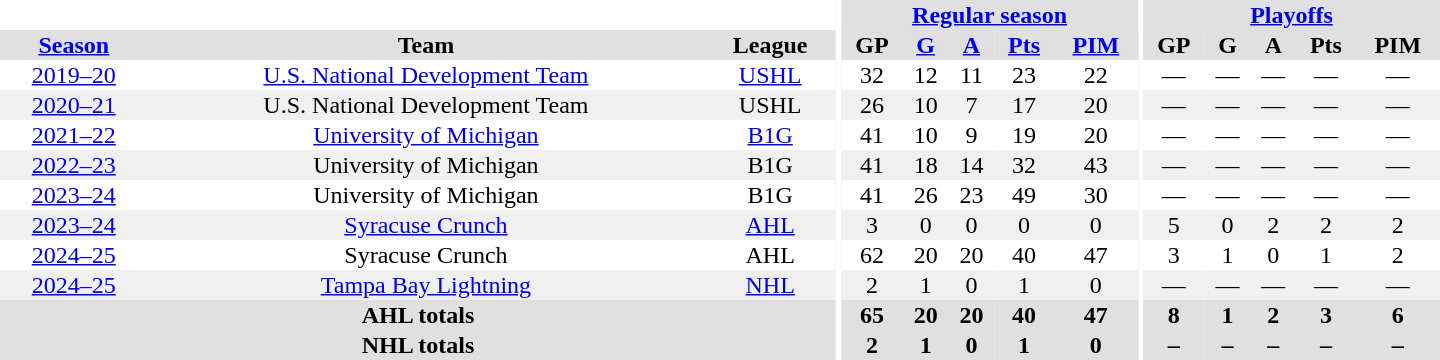<table border="0" cellpadding="1" cellspacing="0" style="text-align:center; width:60em">
<tr bgcolor="#e0e0e0">
<th colspan="3" bgcolor="#ffffff"></th>
<th rowspan="101" bgcolor="#ffffff"></th>
<th colspan="5"><a href='#'>Regular season</a></th>
<th rowspan="101" bgcolor="#ffffff"></th>
<th colspan="5"><a href='#'>Playoffs</a></th>
</tr>
<tr bgcolor="#e0e0e0">
<th><a href='#'>Season</a></th>
<th>Team</th>
<th>League</th>
<th>GP</th>
<th><a href='#'>G</a></th>
<th><a href='#'>A</a></th>
<th><a href='#'>Pts</a></th>
<th><a href='#'>PIM</a></th>
<th>GP</th>
<th>G</th>
<th>A</th>
<th>Pts</th>
<th>PIM</th>
</tr>
<tr>
<td><a href='#'>2019–20</a></td>
<td><a href='#'>U.S. National Development Team</a></td>
<td><a href='#'>USHL</a></td>
<td>32</td>
<td>12</td>
<td>11</td>
<td>23</td>
<td>22</td>
<td>—</td>
<td>—</td>
<td>—</td>
<td>—</td>
<td>—</td>
</tr>
<tr bgcolor="#f0f0f0">
<td><a href='#'>2020–21</a></td>
<td>U.S. National Development Team</td>
<td>USHL</td>
<td>26</td>
<td>10</td>
<td>7</td>
<td>17</td>
<td>20</td>
<td>—</td>
<td>—</td>
<td>—</td>
<td>—</td>
<td>—</td>
</tr>
<tr>
<td><a href='#'>2021–22</a></td>
<td><a href='#'>University of Michigan</a></td>
<td><a href='#'>B1G</a></td>
<td>41</td>
<td>10</td>
<td>9</td>
<td>19</td>
<td>20</td>
<td>—</td>
<td>—</td>
<td>—</td>
<td>—</td>
<td>—</td>
</tr>
<tr bgcolor="#f0f0f0">
<td><a href='#'>2022–23</a></td>
<td>University of Michigan</td>
<td>B1G</td>
<td>41</td>
<td>18</td>
<td>14</td>
<td>32</td>
<td>43</td>
<td>—</td>
<td>—</td>
<td>—</td>
<td>—</td>
<td>—</td>
</tr>
<tr>
<td><a href='#'>2023–24</a></td>
<td>University of Michigan</td>
<td>B1G</td>
<td>41</td>
<td>26</td>
<td>23</td>
<td>49</td>
<td>30</td>
<td>—</td>
<td>—</td>
<td>—</td>
<td>—</td>
<td>—</td>
</tr>
<tr bgcolor="#f0f0f0">
<td><a href='#'>2023–24</a></td>
<td><a href='#'>Syracuse Crunch</a></td>
<td><a href='#'>AHL</a></td>
<td>3</td>
<td>0</td>
<td>0</td>
<td>0</td>
<td>0</td>
<td>5</td>
<td>0</td>
<td>2</td>
<td>2</td>
<td>2</td>
</tr>
<tr>
<td><a href='#'>2024–25</a></td>
<td>Syracuse Crunch</td>
<td>AHL</td>
<td>62</td>
<td>20</td>
<td>20</td>
<td>40</td>
<td>47</td>
<td>3</td>
<td>1</td>
<td>0</td>
<td>1</td>
<td>2</td>
</tr>
<tr bgcolor="#f0f0f0">
<td><a href='#'>2024–25</a></td>
<td><a href='#'>Tampa Bay Lightning</a></td>
<td><a href='#'>NHL</a></td>
<td>2</td>
<td>1</td>
<td>0</td>
<td>1</td>
<td>0</td>
<td>—</td>
<td>—</td>
<td>—</td>
<td>—</td>
<td>—</td>
</tr>
<tr bgcolor="#e0e0e0">
<th colspan="3">AHL totals</th>
<th>65</th>
<th>20</th>
<th>20</th>
<th>40</th>
<th>47</th>
<th>8</th>
<th>1</th>
<th>2</th>
<th>3</th>
<th>6</th>
</tr>
<tr bgcolor="#e0e0e0">
<th colspan="3">NHL totals</th>
<th>2</th>
<th>1</th>
<th>0</th>
<th>1</th>
<th>0</th>
<th>–</th>
<th>–</th>
<th>–</th>
<th>–</th>
<th>–</th>
</tr>
</table>
